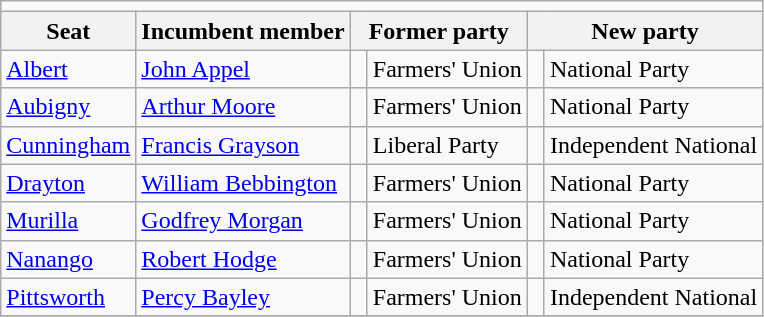<table class="wikitable">
<tr>
<td colspan=7></td>
</tr>
<tr>
<th>Seat</th>
<th>Incumbent member</th>
<th colspan=2>Former party</th>
<th colspan=2>New party</th>
</tr>
<tr>
<td><a href='#'>Albert</a></td>
<td><a href='#'>John Appel</a></td>
<td> </td>
<td>Farmers' Union</td>
<td> </td>
<td>National Party</td>
</tr>
<tr>
<td><a href='#'>Aubigny</a></td>
<td><a href='#'>Arthur Moore</a></td>
<td> </td>
<td>Farmers' Union</td>
<td> </td>
<td>National Party</td>
</tr>
<tr>
<td><a href='#'>Cunningham</a></td>
<td><a href='#'>Francis Grayson</a></td>
<td> </td>
<td>Liberal Party</td>
<td> </td>
<td>Independent National</td>
</tr>
<tr>
<td><a href='#'>Drayton</a></td>
<td><a href='#'>William Bebbington</a></td>
<td> </td>
<td>Farmers' Union</td>
<td> </td>
<td>National Party</td>
</tr>
<tr>
<td><a href='#'>Murilla</a></td>
<td><a href='#'>Godfrey Morgan</a></td>
<td> </td>
<td>Farmers' Union</td>
<td> </td>
<td>National Party</td>
</tr>
<tr>
<td><a href='#'>Nanango</a></td>
<td><a href='#'>Robert Hodge</a></td>
<td> </td>
<td>Farmers' Union</td>
<td> </td>
<td>National Party</td>
</tr>
<tr>
<td><a href='#'>Pittsworth</a></td>
<td><a href='#'>Percy Bayley</a></td>
<td> </td>
<td>Farmers' Union</td>
<td> </td>
<td>Independent National</td>
</tr>
<tr>
</tr>
</table>
